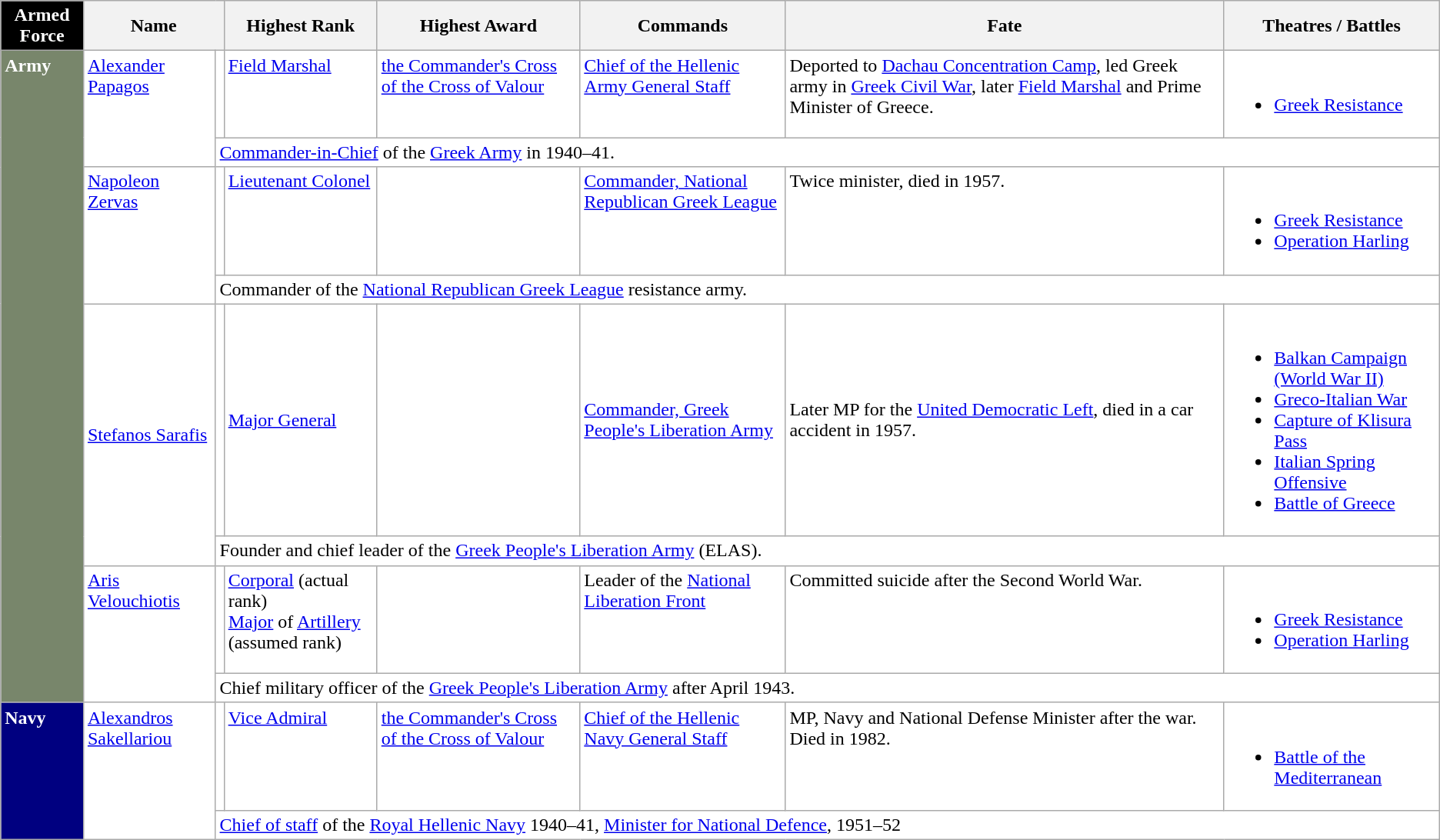<table class="wikitable">
<tr>
<th style="background:#000; color:white;">Armed Force</th>
<th colspan="2">Name</th>
<th>Highest Rank</th>
<th>Highest Award</th>
<th>Commands</th>
<th>Fate</th>
<th>Theatres / Battles</th>
</tr>
<tr style="background:#fff;vertical-align: top;">
<td rowspan="8" style="background:#78866b; color:white;"><strong>Army</strong></td>
<td rowspan="2"><a href='#'>Alexander Papagos</a></td>
<td></td>
<td><a href='#'>Field Marshal</a></td>
<td><a href='#'>the Commander's Cross of the Cross of Valour</a></td>
<td><a href='#'>Chief of the Hellenic Army General Staff</a></td>
<td>Deported to <a href='#'>Dachau Concentration Camp</a>, led Greek army in <a href='#'>Greek Civil War</a>, later <a href='#'>Field Marshal</a> and Prime Minister of Greece.</td>
<td><br><ul><li><a href='#'>Greek Resistance</a></li></ul></td>
</tr>
<tr style="background:#fff;">
<td colspan="8"><a href='#'>Commander-in-Chief</a> of the <a href='#'>Greek Army</a> in 1940–41.</td>
</tr>
<tr style="background:#fff;vertical-align: top;">
<td rowspan="2"><a href='#'>Napoleon Zervas</a></td>
<td></td>
<td><a href='#'>Lieutenant Colonel</a></td>
<td></td>
<td><a href='#'>Commander, National Republican Greek League</a></td>
<td>Twice minister, died in 1957.</td>
<td><br><ul><li><a href='#'>Greek Resistance</a></li><li><a href='#'>Operation Harling</a></li></ul></td>
</tr>
<tr style="background:#fff;">
<td colspan="8">Commander of the <a href='#'>National Republican Greek League</a> resistance army.</td>
</tr>
<tr style="background:#fff;">
<td rowspan="2"><a href='#'>Stefanos Sarafis</a></td>
<td></td>
<td><a href='#'>Major General</a></td>
<td></td>
<td><a href='#'>Commander, Greek People's Liberation Army</a></td>
<td>Later MP for the <a href='#'>United Democratic Left</a>, died in a car accident in 1957.</td>
<td><br><ul><li><a href='#'>Balkan Campaign (World War II)</a></li><li><a href='#'>Greco-Italian War</a></li><li><a href='#'>Capture of Klisura Pass</a></li><li><a href='#'>Italian Spring Offensive</a></li><li><a href='#'>Battle of Greece</a></li></ul></td>
</tr>
<tr style="background:#fff;">
<td colspan="8">Founder and chief leader of the <a href='#'>Greek People's Liberation Army</a> (ELAS).</td>
</tr>
<tr style="background:#fff;vertical-align: top;">
<td rowspan="2"><a href='#'>Aris Velouchiotis</a></td>
<td></td>
<td><a href='#'>Corporal</a> (actual rank)<br><a href='#'>Major</a> of <a href='#'>Artillery</a> (assumed rank)</td>
<td></td>
<td>Leader of the <a href='#'>National Liberation Front</a></td>
<td>Committed suicide after the Second World War.</td>
<td><br><ul><li><a href='#'>Greek Resistance</a></li><li><a href='#'>Operation Harling</a></li></ul></td>
</tr>
<tr style="background:#fff;">
<td colspan="8">Chief military officer of the <a href='#'>Greek People's Liberation Army</a> after April 1943.</td>
</tr>
<tr style="background:#fff;vertical-align: top;">
<td rowspan="2" style="background:navy; color:white;"><strong>Navy</strong></td>
<td rowspan="2"><a href='#'>Alexandros Sakellariou</a></td>
<td></td>
<td><a href='#'>Vice Admiral</a></td>
<td><a href='#'>the Commander's Cross of the Cross of Valour</a></td>
<td><a href='#'>Chief of the Hellenic Navy General Staff</a></td>
<td>MP, Navy and National Defense Minister after the war. Died in 1982.</td>
<td><br><ul><li><a href='#'>Battle of the Mediterranean</a></li></ul></td>
</tr>
<tr style="background:#fff;">
<td colspan="8"><a href='#'>Chief of staff</a> of the <a href='#'>Royal Hellenic Navy</a> 1940–41, <a href='#'>Minister for National Defence</a>, 1951–52</td>
</tr>
</table>
